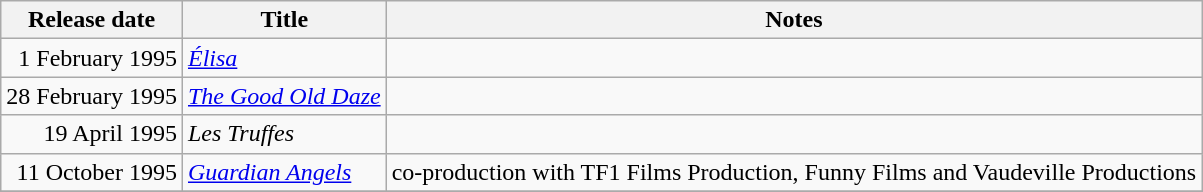<table class="wikitable sortable">
<tr>
<th scope="col">Release date</th>
<th>Title</th>
<th>Notes</th>
</tr>
<tr>
<td style="text-align:right;">1 February 1995</td>
<td><em><a href='#'>Élisa</a></em></td>
<td></td>
</tr>
<tr>
<td style="text-align:right;">28 February 1995</td>
<td><em><a href='#'>The Good Old Daze</a></em></td>
<td></td>
</tr>
<tr>
<td style="text-align:right;">19 April 1995</td>
<td><em>Les Truffes</em></td>
<td></td>
</tr>
<tr>
<td style="text-align:right;">11 October 1995</td>
<td><em><a href='#'>Guardian Angels</a></em></td>
<td>co-production with TF1 Films Production, Funny Films and Vaudeville Productions</td>
</tr>
<tr>
</tr>
</table>
